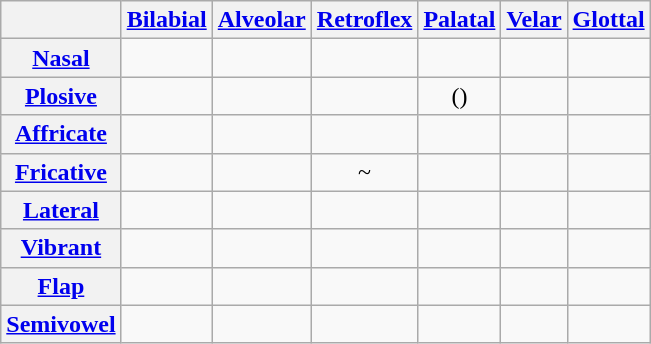<table class="wikitable" style="text-align:center">
<tr>
<th></th>
<th><a href='#'>Bilabial</a></th>
<th><a href='#'>Alveolar</a></th>
<th><a href='#'>Retroflex</a></th>
<th><a href='#'>Palatal</a></th>
<th><a href='#'>Velar</a></th>
<th><a href='#'>Glottal</a></th>
</tr>
<tr>
<th><a href='#'>Nasal</a></th>
<td></td>
<td></td>
<td></td>
<td></td>
<td></td>
<td></td>
</tr>
<tr>
<th><a href='#'>Plosive</a></th>
<td></td>
<td></td>
<td></td>
<td>()</td>
<td></td>
<td></td>
</tr>
<tr>
<th><a href='#'>Affricate</a></th>
<td></td>
<td></td>
<td></td>
<td></td>
<td></td>
<td></td>
</tr>
<tr>
<th><a href='#'>Fricative</a></th>
<td></td>
<td></td>
<td> ~ </td>
<td></td>
<td></td>
<td></td>
</tr>
<tr>
<th><a href='#'>Lateral</a></th>
<td></td>
<td></td>
<td></td>
<td></td>
<td></td>
<td></td>
</tr>
<tr>
<th><a href='#'>Vibrant</a></th>
<td></td>
<td></td>
<td></td>
<td></td>
<td></td>
<td></td>
</tr>
<tr>
<th><a href='#'>Flap</a></th>
<td></td>
<td></td>
<td></td>
<td></td>
<td></td>
<td></td>
</tr>
<tr>
<th><a href='#'>Semivowel</a></th>
<td></td>
<td></td>
<td></td>
<td></td>
<td></td>
<td></td>
</tr>
</table>
